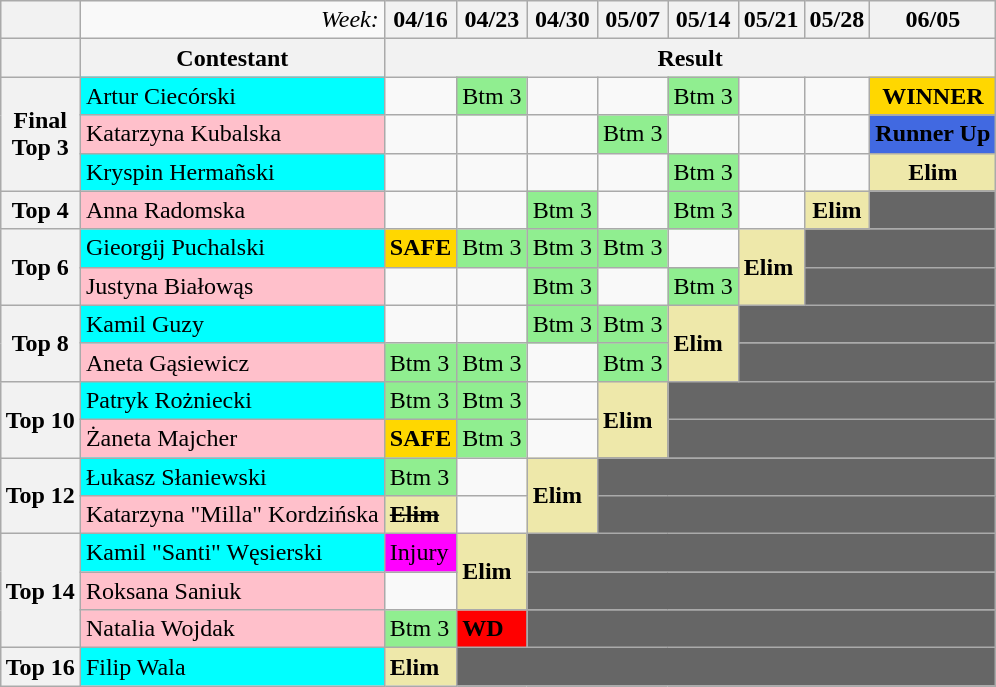<table class="wikitable" style="margin:1em auto;">
<tr>
<th></th>
<td align="right"><em>Week:</em></td>
<th>04/16</th>
<th>04/23</th>
<th>04/30</th>
<th>05/07</th>
<th>05/14</th>
<th>05/21</th>
<th>05/28</th>
<th>06/05</th>
</tr>
<tr>
<th></th>
<th>Contestant</th>
<th colspan="8" align="center">Result</th>
</tr>
<tr>
<th rowspan="3">Final<br>Top 3</th>
<td bgcolor="cyan">Artur Ciecórski</td>
<td></td>
<td style="background:lightgreen;">Btm 3</td>
<td></td>
<td></td>
<td style="background:lightgreen;">Btm 3</td>
<td></td>
<td></td>
<td bgcolor="gold" align="center"><strong>WINNER</strong></td>
</tr>
<tr>
<td bgcolor="pink">Katarzyna Kubalska</td>
<td></td>
<td></td>
<td></td>
<td style="background:lightgreen;">Btm 3</td>
<td></td>
<td></td>
<td></td>
<td bgcolor="royalblue" align="center"><strong>Runner Up</strong></td>
</tr>
<tr>
<td bgcolor="cyan">Kryspin Hermañski</td>
<td></td>
<td></td>
<td></td>
<td></td>
<td style="background:lightgreen;">Btm 3</td>
<td></td>
<td></td>
<td bgcolor="palegoldenrod" align="center"><strong>Elim</strong></td>
</tr>
<tr>
<th>Top 4</th>
<td bgcolor="pink">Anna Radomska</td>
<td></td>
<td></td>
<td style="background:lightgreen;">Btm 3</td>
<td></td>
<td style="background:lightgreen;">Btm 3</td>
<td></td>
<td bgcolor="palegoldenrod" align="center"><strong>Elim</strong></td>
<td bgcolor="666666"></td>
</tr>
<tr>
<th rowspan="2">Top 6</th>
<td bgcolor="cyan">Gieorgij Puchalski</td>
<td style="background:gold;"><strong>SAFE</strong></td>
<td style="background:lightgreen;">Btm 3</td>
<td style="background:lightgreen;">Btm 3</td>
<td style="background:lightgreen;">Btm 3</td>
<td></td>
<td rowspan="2" bgcolor="palegoldenrod"><strong>Elim</strong></td>
<td colspan="2" bgcolor="666666"></td>
</tr>
<tr>
<td bgcolor="pink">Justyna Białowąs</td>
<td></td>
<td></td>
<td style="background:lightgreen;">Btm 3</td>
<td></td>
<td style="background:lightgreen;">Btm 3</td>
<td colspan="2" bgcolor="666666"></td>
</tr>
<tr>
<th rowspan="2">Top 8</th>
<td bgcolor="cyan">Kamil Guzy</td>
<td></td>
<td></td>
<td style="background:lightgreen;">Btm 3</td>
<td style="background:lightgreen;">Btm 3</td>
<td rowspan="2" bgcolor="palegoldenrod"><strong>Elim</strong></td>
<td colspan="3" bgcolor="666666"></td>
</tr>
<tr>
<td bgcolor="pink">Aneta Gąsiewicz</td>
<td style="background:lightgreen;">Btm 3</td>
<td style="background:lightgreen;">Btm 3</td>
<td></td>
<td style="background:lightgreen;">Btm 3</td>
<td colspan="3" bgcolor="666666"></td>
</tr>
<tr>
<th rowspan="2">Top 10</th>
<td bgcolor="cyan">Patryk Rożniecki</td>
<td style="background:lightgreen;">Btm 3</td>
<td style="background:lightgreen;">Btm 3</td>
<td></td>
<td rowspan="2" bgcolor="palegoldenrod"><strong>Elim</strong></td>
<td colspan="4" bgcolor="666666"></td>
</tr>
<tr>
<td bgcolor="pink">Żaneta Majcher</td>
<td style="background:gold;"><strong>SAFE</strong></td>
<td style="background:lightgreen;">Btm 3</td>
<td></td>
<td colspan="4" bgcolor="666666"></td>
</tr>
<tr>
<th rowspan="2">Top 12</th>
<td bgcolor="cyan">Łukasz Słaniewski</td>
<td style="background:lightgreen;">Btm 3</td>
<td></td>
<td rowspan="2" bgcolor="palegoldenrod"><strong>Elim</strong></td>
<td colspan="5" bgcolor="666666"></td>
</tr>
<tr>
<td bgcolor="pink">Katarzyna "Milla" Kordzińska</td>
<td bgcolor="palegoldenrod"><strong><s>Elim</s></strong></td>
<td></td>
<td colspan="5" bgcolor="666666"></td>
</tr>
<tr>
<th rowspan="3">Top 14</th>
<td bgcolor="cyan">Kamil "Santi" Węsierski</td>
<td style="background:fuchsia;">Injury</td>
<td rowspan="2" bgcolor="palegoldenrod"><strong>Elim</strong></td>
<td colspan="6" bgcolor="666666"></td>
</tr>
<tr>
<td bgcolor="pink">Roksana Saniuk</td>
<td></td>
<td colspan="6" bgcolor="666666"></td>
</tr>
<tr>
<td bgcolor="pink">Natalia Wojdak</td>
<td style="background:lightgreen;">Btm 3</td>
<td style="background:red;"><strong>WD</strong></td>
<td colspan="6" bgcolor="666666"></td>
</tr>
<tr>
<th>Top 16</th>
<td bgcolor="cyan">Filip Wala</td>
<td bgcolor="palegoldenrod"><strong>Elim</strong></td>
<td colspan="7" bgcolor="666666"></td>
</tr>
</table>
